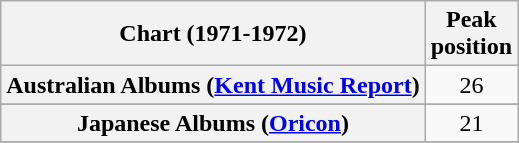<table class="wikitable sortable plainrowheaders" style="text-align:center">
<tr>
<th scope="col">Chart (1971-1972)</th>
<th scope="col">Peak<br>position</th>
</tr>
<tr>
<th scope="row">Australian Albums (<a href='#'>Kent Music Report</a>)</th>
<td>26</td>
</tr>
<tr>
</tr>
<tr>
<th scope="row">Japanese Albums (<a href='#'>Oricon</a>)</th>
<td align="center">21</td>
</tr>
<tr>
</tr>
</table>
